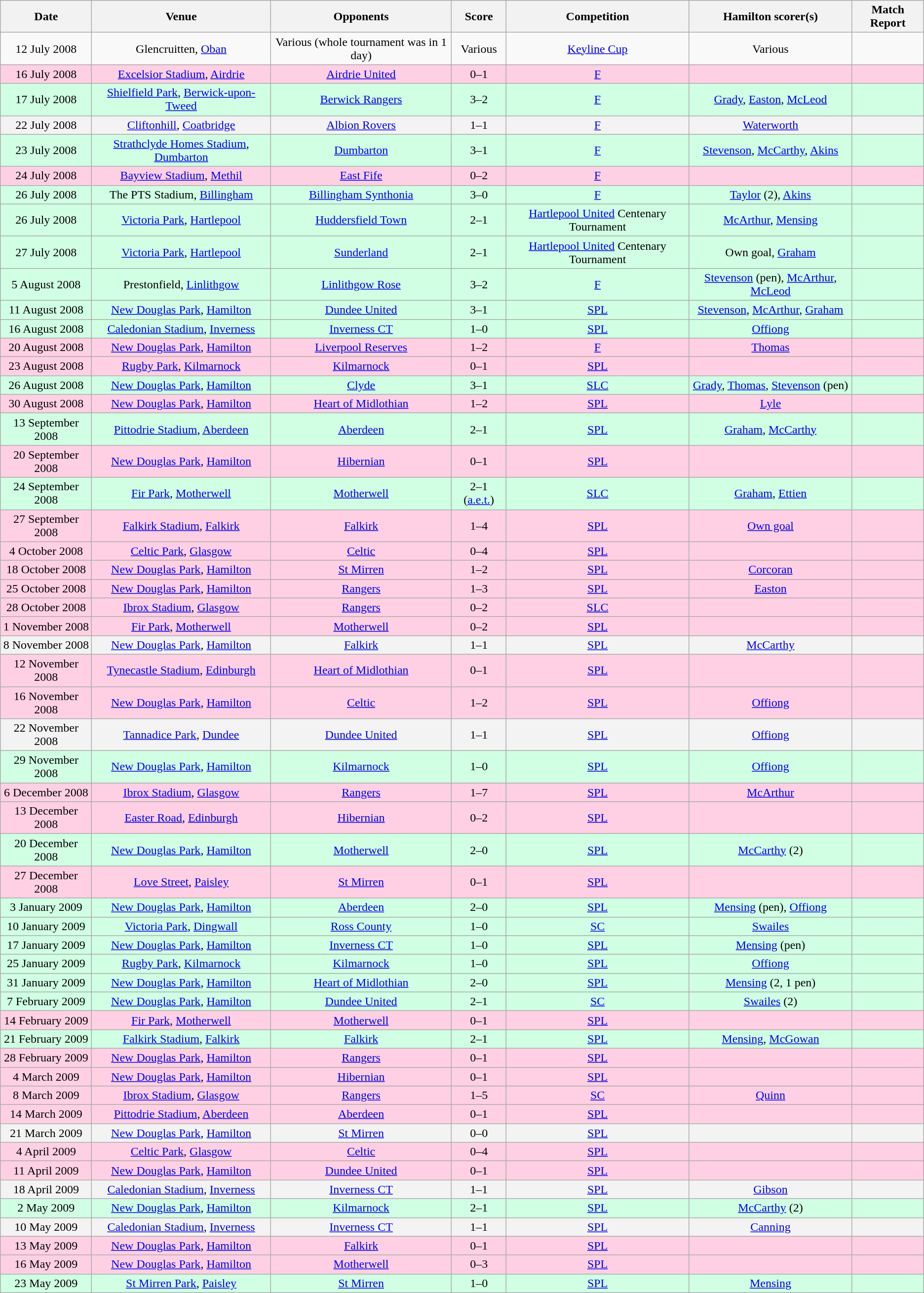<table class="wikitable" style="text-align:center;">
<tr>
<th>Date</th>
<th>Venue</th>
<th>Opponents</th>
<th>Score</th>
<th>Competition</th>
<th>Hamilton scorer(s)</th>
<th>Match Report</th>
</tr>
<tr>
<td>12 July 2008</td>
<td>Glencruitten, <a href='#'>Oban</a></td>
<td>Various (whole tournament was in 1 day)</td>
<td>Various</td>
<td><a href='#'>Keyline Cup</a></td>
<td>Various</td>
<td></td>
</tr>
<tr bgcolor = "#ffd0e3">
<td>16 July 2008</td>
<td><a href='#'>Excelsior Stadium</a>, <a href='#'>Airdrie</a></td>
<td><a href='#'>Airdrie United</a></td>
<td>0–1</td>
<td><a href='#'>F</a></td>
<td></td>
<td></td>
</tr>
<tr bgcolor = "#d0ffe3">
<td>17 July 2008</td>
<td><a href='#'>Shielfield Park</a>, <a href='#'>Berwick-upon-Tweed</a></td>
<td><a href='#'>Berwick Rangers</a></td>
<td>3–2</td>
<td><a href='#'>F</a></td>
<td><a href='#'>Grady</a>, <a href='#'>Easton</a>, <a href='#'>McLeod</a></td>
<td></td>
</tr>
<tr bgcolor = "#f3f3f3">
<td>22 July 2008</td>
<td><a href='#'>Cliftonhill</a>, <a href='#'>Coatbridge</a></td>
<td><a href='#'>Albion Rovers</a></td>
<td>1–1</td>
<td><a href='#'>F</a></td>
<td><a href='#'>Waterworth</a></td>
<td></td>
</tr>
<tr bgcolor = "#d0ffe3">
<td>23 July 2008</td>
<td><a href='#'>Strathclyde Homes Stadium</a>, <a href='#'>Dumbarton</a></td>
<td><a href='#'>Dumbarton</a></td>
<td>3–1</td>
<td><a href='#'>F</a></td>
<td><a href='#'>Stevenson</a>, <a href='#'>McCarthy</a>, <a href='#'>Akins</a></td>
<td></td>
</tr>
<tr bgcolor = "#ffd0e3">
<td>24 July 2008</td>
<td><a href='#'>Bayview Stadium</a>, <a href='#'>Methil</a></td>
<td><a href='#'>East Fife</a></td>
<td>0–2</td>
<td><a href='#'>F</a></td>
<td></td>
<td></td>
</tr>
<tr bgcolor = "#d0ffe3">
<td>26 July 2008</td>
<td>The PTS Stadium, <a href='#'>Billingham</a></td>
<td><a href='#'>Billingham Synthonia</a></td>
<td>3–0</td>
<td><a href='#'>F</a></td>
<td><a href='#'>Taylor</a> (2), <a href='#'>Akins</a></td>
<td></td>
</tr>
<tr bgcolor = "#d0ffe3">
<td>26 July 2008</td>
<td><a href='#'>Victoria Park</a>, <a href='#'>Hartlepool</a></td>
<td><a href='#'>Huddersfield Town</a></td>
<td>2–1</td>
<td><a href='#'>Hartlepool United</a> Centenary Tournament</td>
<td><a href='#'>McArthur</a>, <a href='#'>Mensing</a></td>
<td></td>
</tr>
<tr bgcolor = "#d0ffe3">
<td>27 July 2008</td>
<td><a href='#'>Victoria Park</a>, <a href='#'>Hartlepool</a></td>
<td><a href='#'>Sunderland</a></td>
<td>2–1</td>
<td><a href='#'>Hartlepool United</a> Centenary Tournament</td>
<td>Own goal, <a href='#'>Graham</a></td>
<td></td>
</tr>
<tr bgcolor = "#d0ffe3">
<td>5 August 2008</td>
<td>Prestonfield, <a href='#'>Linlithgow</a></td>
<td><a href='#'>Linlithgow Rose</a></td>
<td>3–2</td>
<td><a href='#'>F</a></td>
<td><a href='#'>Stevenson</a> (pen), <a href='#'>McArthur</a>, <a href='#'>McLeod</a></td>
<td></td>
</tr>
<tr bgcolor = "#d0ffe3">
<td>11 August 2008</td>
<td><a href='#'>New Douglas Park</a>, <a href='#'>Hamilton</a></td>
<td><a href='#'>Dundee United</a></td>
<td>3–1</td>
<td><a href='#'>SPL</a></td>
<td><a href='#'>Stevenson</a>, <a href='#'>McArthur</a>, <a href='#'>Graham</a></td>
<td></td>
</tr>
<tr bgcolor = "#d0ffe3">
<td>16 August 2008</td>
<td><a href='#'>Caledonian Stadium</a>, <a href='#'>Inverness</a></td>
<td><a href='#'>Inverness CT</a></td>
<td>1–0</td>
<td><a href='#'>SPL</a></td>
<td><a href='#'>Offiong</a></td>
<td></td>
</tr>
<tr bgcolor = "#ffd0e3">
<td>20 August 2008</td>
<td><a href='#'>New Douglas Park</a>, <a href='#'>Hamilton</a></td>
<td><a href='#'>Liverpool Reserves</a></td>
<td>1–2</td>
<td><a href='#'>F</a></td>
<td><a href='#'>Thomas</a></td>
<td></td>
</tr>
<tr bgcolor = "#ffd0e3">
<td>23 August 2008</td>
<td><a href='#'>Rugby Park</a>, <a href='#'>Kilmarnock</a></td>
<td><a href='#'>Kilmarnock</a></td>
<td>0–1</td>
<td><a href='#'>SPL</a></td>
<td></td>
<td></td>
</tr>
<tr bgcolor = "#d0ffe3">
<td>26 August 2008</td>
<td><a href='#'>New Douglas Park</a>, <a href='#'>Hamilton</a></td>
<td><a href='#'>Clyde</a></td>
<td>3–1</td>
<td><a href='#'>SLC</a></td>
<td><a href='#'>Grady</a>, <a href='#'>Thomas</a>, <a href='#'>Stevenson</a> (pen)</td>
<td></td>
</tr>
<tr bgcolor = "#ffd0e3">
<td>30 August 2008</td>
<td><a href='#'>New Douglas Park</a>, <a href='#'>Hamilton</a></td>
<td><a href='#'>Heart of Midlothian</a></td>
<td>1–2</td>
<td><a href='#'>SPL</a></td>
<td><a href='#'>Lyle</a></td>
<td></td>
</tr>
<tr bgcolor = "#d0ffe3">
<td>13 September 2008</td>
<td><a href='#'>Pittodrie Stadium</a>, <a href='#'>Aberdeen</a></td>
<td><a href='#'>Aberdeen</a></td>
<td>2–1</td>
<td><a href='#'>SPL</a></td>
<td><a href='#'>Graham</a>, <a href='#'>McCarthy</a></td>
<td></td>
</tr>
<tr bgcolor = "#ffd0e3">
<td>20 September 2008</td>
<td><a href='#'>New Douglas Park</a>, <a href='#'>Hamilton</a></td>
<td><a href='#'>Hibernian</a></td>
<td>0–1</td>
<td><a href='#'>SPL</a></td>
<td></td>
<td></td>
</tr>
<tr bgcolor = "#d0ffe3">
<td>24 September 2008</td>
<td><a href='#'>Fir Park</a>, <a href='#'>Motherwell</a></td>
<td><a href='#'>Motherwell</a></td>
<td>2–1 (<a href='#'>a.e.t.</a>)</td>
<td><a href='#'>SLC</a></td>
<td><a href='#'>Graham</a>, <a href='#'>Ettien</a></td>
<td></td>
</tr>
<tr bgcolor = "#ffd0e3">
<td>27 September 2008</td>
<td><a href='#'>Falkirk Stadium</a>, <a href='#'>Falkirk</a></td>
<td><a href='#'>Falkirk</a></td>
<td>1–4</td>
<td><a href='#'>SPL</a></td>
<td><a href='#'>Own goal</a></td>
<td></td>
</tr>
<tr bgcolor = "#ffd0e3">
<td>4 October 2008</td>
<td><a href='#'>Celtic Park</a>, <a href='#'>Glasgow</a></td>
<td><a href='#'>Celtic</a></td>
<td>0–4</td>
<td><a href='#'>SPL</a></td>
<td></td>
<td></td>
</tr>
<tr bgcolor = "#ffd0e3">
<td>18 October 2008</td>
<td><a href='#'>New Douglas Park</a>, <a href='#'>Hamilton</a></td>
<td><a href='#'>St Mirren</a></td>
<td>1–2</td>
<td><a href='#'>SPL</a></td>
<td><a href='#'>Corcoran</a></td>
<td></td>
</tr>
<tr bgcolor = "#ffd0e3">
<td>25 October 2008</td>
<td><a href='#'>New Douglas Park</a>, <a href='#'>Hamilton</a></td>
<td><a href='#'>Rangers</a></td>
<td>1–3</td>
<td><a href='#'>SPL</a></td>
<td><a href='#'>Easton</a></td>
<td></td>
</tr>
<tr bgcolor = "#ffd0e3">
<td>28 October 2008</td>
<td><a href='#'>Ibrox Stadium</a>, <a href='#'>Glasgow</a></td>
<td><a href='#'>Rangers</a></td>
<td>0–2</td>
<td><a href='#'>SLC</a></td>
<td></td>
<td></td>
</tr>
<tr bgcolor = "#ffd0e3">
<td>1 November 2008</td>
<td><a href='#'>Fir Park</a>, <a href='#'>Motherwell</a></td>
<td><a href='#'>Motherwell</a></td>
<td>0–2</td>
<td><a href='#'>SPL</a></td>
<td></td>
<td></td>
</tr>
<tr bgcolor = "#f3f3f3">
<td>8 November 2008</td>
<td><a href='#'>New Douglas Park</a>, <a href='#'>Hamilton</a></td>
<td><a href='#'>Falkirk</a></td>
<td>1–1</td>
<td><a href='#'>SPL</a></td>
<td><a href='#'>McCarthy</a></td>
<td></td>
</tr>
<tr bgcolor = "#ffd0e3">
<td>12 November 2008</td>
<td><a href='#'>Tynecastle Stadium</a>, <a href='#'>Edinburgh</a></td>
<td><a href='#'>Heart of Midlothian</a></td>
<td>0–1</td>
<td><a href='#'>SPL</a></td>
<td></td>
<td></td>
</tr>
<tr bgcolor = "#ffd0e3">
<td>16 November 2008</td>
<td><a href='#'>New Douglas Park</a>, <a href='#'>Hamilton</a></td>
<td><a href='#'>Celtic</a></td>
<td>1–2</td>
<td><a href='#'>SPL</a></td>
<td><a href='#'>Offiong</a></td>
<td></td>
</tr>
<tr bgcolor = "#f3f3f3">
<td>22 November 2008</td>
<td><a href='#'>Tannadice Park</a>, <a href='#'>Dundee</a></td>
<td><a href='#'>Dundee United</a></td>
<td>1–1</td>
<td><a href='#'>SPL</a></td>
<td><a href='#'>Offiong</a></td>
<td></td>
</tr>
<tr bgcolor = "#d0ffe3">
<td>29 November 2008</td>
<td><a href='#'>New Douglas Park</a>, <a href='#'>Hamilton</a></td>
<td><a href='#'>Kilmarnock</a></td>
<td>1–0</td>
<td><a href='#'>SPL</a></td>
<td><a href='#'>Offiong</a></td>
<td></td>
</tr>
<tr bgcolor = "#ffd0e3">
<td>6 December 2008</td>
<td><a href='#'>Ibrox Stadium</a>, <a href='#'>Glasgow</a></td>
<td><a href='#'>Rangers</a></td>
<td>1–7</td>
<td><a href='#'>SPL</a></td>
<td><a href='#'>McArthur</a></td>
<td></td>
</tr>
<tr bgcolor = "#ffd0e3">
<td>13 December 2008</td>
<td><a href='#'>Easter Road</a>, <a href='#'>Edinburgh</a></td>
<td><a href='#'>Hibernian</a></td>
<td>0–2</td>
<td><a href='#'>SPL</a></td>
<td></td>
<td></td>
</tr>
<tr bgcolor = "#d0ffe3">
<td>20 December 2008</td>
<td><a href='#'>New Douglas Park</a>, <a href='#'>Hamilton</a></td>
<td><a href='#'>Motherwell</a></td>
<td>2–0</td>
<td><a href='#'>SPL</a></td>
<td><a href='#'>McCarthy</a> (2)</td>
<td></td>
</tr>
<tr bgcolor = "#ffd0e3">
<td>27 December 2008</td>
<td><a href='#'>Love Street</a>, <a href='#'>Paisley</a></td>
<td><a href='#'>St Mirren</a></td>
<td>0–1</td>
<td><a href='#'>SPL</a></td>
<td></td>
<td></td>
</tr>
<tr bgcolor = "#d0ffe3">
<td>3 January 2009</td>
<td><a href='#'>New Douglas Park</a>, <a href='#'>Hamilton</a></td>
<td><a href='#'>Aberdeen</a></td>
<td>2–0</td>
<td><a href='#'>SPL</a></td>
<td><a href='#'>Mensing</a> (pen), <a href='#'>Offiong</a></td>
<td></td>
</tr>
<tr bgcolor = "#d0ffe3">
<td>10 January 2009</td>
<td><a href='#'>Victoria Park</a>, <a href='#'>Dingwall</a></td>
<td><a href='#'>Ross County</a></td>
<td>1–0</td>
<td><a href='#'>SC</a></td>
<td><a href='#'>Swailes</a></td>
<td></td>
</tr>
<tr bgcolor = "#d0ffe3">
<td>17 January 2009</td>
<td><a href='#'>New Douglas Park</a>, <a href='#'>Hamilton</a></td>
<td><a href='#'>Inverness CT</a></td>
<td>1–0</td>
<td><a href='#'>SPL</a></td>
<td><a href='#'>Mensing</a> (pen)</td>
<td></td>
</tr>
<tr bgcolor = "#d0ffe3">
<td>25 January 2009</td>
<td><a href='#'>Rugby Park</a>, <a href='#'>Kilmarnock</a></td>
<td><a href='#'>Kilmarnock</a></td>
<td>1–0</td>
<td><a href='#'>SPL</a></td>
<td><a href='#'>Offiong</a></td>
<td></td>
</tr>
<tr bgcolor = "#d0ffe3">
<td>31 January 2009</td>
<td><a href='#'>New Douglas Park</a>, <a href='#'>Hamilton</a></td>
<td><a href='#'>Heart of Midlothian</a></td>
<td>2–0</td>
<td><a href='#'>SPL</a></td>
<td><a href='#'>Mensing</a> (2, 1 pen)</td>
<td></td>
</tr>
<tr bgcolor = "#d0ffe3">
<td>7 February 2009</td>
<td><a href='#'>New Douglas Park</a>, <a href='#'>Hamilton</a></td>
<td><a href='#'>Dundee United</a></td>
<td>2–1</td>
<td><a href='#'>SC</a></td>
<td><a href='#'>Swailes</a> (2)</td>
<td></td>
</tr>
<tr bgcolor = "#ffd0e3">
<td>14 February 2009</td>
<td><a href='#'>Fir Park</a>, <a href='#'>Motherwell</a></td>
<td><a href='#'>Motherwell</a></td>
<td>0–1</td>
<td><a href='#'>SPL</a></td>
<td></td>
<td></td>
</tr>
<tr bgcolor = "#d0ffe3">
<td>21 February 2009</td>
<td><a href='#'>Falkirk Stadium</a>, <a href='#'>Falkirk</a></td>
<td><a href='#'>Falkirk</a></td>
<td>2–1</td>
<td><a href='#'>SPL</a></td>
<td><a href='#'>Mensing</a>, <a href='#'>McGowan</a></td>
<td></td>
</tr>
<tr bgcolor = "#ffd0e3">
<td>28 February 2009</td>
<td><a href='#'>New Douglas Park</a>, <a href='#'>Hamilton</a></td>
<td><a href='#'>Rangers</a></td>
<td>0–1</td>
<td><a href='#'>SPL</a></td>
<td></td>
<td></td>
</tr>
<tr bgcolor = "#ffd0e3">
<td>4 March 2009</td>
<td><a href='#'>New Douglas Park</a>, <a href='#'>Hamilton</a></td>
<td><a href='#'>Hibernian</a></td>
<td>0–1</td>
<td><a href='#'>SPL</a></td>
<td></td>
<td></td>
</tr>
<tr bgcolor = "#ffd0e3">
<td>8 March 2009</td>
<td><a href='#'>Ibrox Stadium</a>, <a href='#'>Glasgow</a></td>
<td><a href='#'>Rangers</a></td>
<td>1–5</td>
<td><a href='#'>SC</a></td>
<td><a href='#'>Quinn</a></td>
<td></td>
</tr>
<tr bgcolor = "#ffd0e3">
<td>14 March 2009</td>
<td><a href='#'>Pittodrie Stadium</a>, <a href='#'>Aberdeen</a></td>
<td><a href='#'>Aberdeen</a></td>
<td>0–1</td>
<td><a href='#'>SPL</a></td>
<td></td>
<td></td>
</tr>
<tr bgcolor = "#f3f3f3">
<td>21 March 2009</td>
<td><a href='#'>New Douglas Park</a>, <a href='#'>Hamilton</a></td>
<td><a href='#'>St Mirren</a></td>
<td>0–0</td>
<td><a href='#'>SPL</a></td>
<td></td>
<td></td>
</tr>
<tr bgcolor = "#ffd0e3">
<td>4 April 2009</td>
<td><a href='#'>Celtic Park</a>, <a href='#'>Glasgow</a></td>
<td><a href='#'>Celtic</a></td>
<td>0–4</td>
<td><a href='#'>SPL</a></td>
<td></td>
<td></td>
</tr>
<tr bgcolor = "#ffd0e3">
<td>11 April 2009</td>
<td><a href='#'>New Douglas Park</a>, <a href='#'>Hamilton</a></td>
<td><a href='#'>Dundee United</a></td>
<td>0–1</td>
<td><a href='#'>SPL</a></td>
<td></td>
<td></td>
</tr>
<tr bgcolor = "#f3f3f3">
<td>18 April 2009</td>
<td><a href='#'>Caledonian Stadium</a>, <a href='#'>Inverness</a></td>
<td><a href='#'>Inverness CT</a></td>
<td>1–1</td>
<td><a href='#'>SPL</a></td>
<td><a href='#'>Gibson</a></td>
<td></td>
</tr>
<tr bgcolor = "#d0ffe3">
<td>2 May 2009</td>
<td><a href='#'>New Douglas Park</a>, <a href='#'>Hamilton</a></td>
<td><a href='#'>Kilmarnock</a></td>
<td>2–1</td>
<td><a href='#'>SPL</a></td>
<td><a href='#'>McCarthy</a> (2)</td>
<td></td>
</tr>
<tr bgcolor = "#f3f3f3">
<td>10 May 2009</td>
<td><a href='#'>Caledonian Stadium</a>, <a href='#'>Inverness</a></td>
<td><a href='#'>Inverness CT</a></td>
<td>1–1</td>
<td><a href='#'>SPL</a></td>
<td><a href='#'>Canning</a></td>
<td></td>
</tr>
<tr bgcolor = "#ffd0e3">
<td>13 May 2009</td>
<td><a href='#'>New Douglas Park</a>, <a href='#'>Hamilton</a></td>
<td><a href='#'>Falkirk</a></td>
<td>0–1</td>
<td><a href='#'>SPL</a></td>
<td></td>
<td></td>
</tr>
<tr bgcolor = "#ffd0e3">
<td>16 May 2009</td>
<td><a href='#'>New Douglas Park</a>, <a href='#'>Hamilton</a></td>
<td><a href='#'>Motherwell</a></td>
<td>0–3</td>
<td><a href='#'>SPL</a></td>
<td></td>
<td></td>
</tr>
<tr bgcolor = "#d0ffe3">
<td>23 May 2009</td>
<td><a href='#'>St Mirren Park</a>, <a href='#'>Paisley</a></td>
<td><a href='#'>St Mirren</a></td>
<td>1–0</td>
<td><a href='#'>SPL</a></td>
<td><a href='#'>Mensing</a></td>
<td></td>
</tr>
</table>
